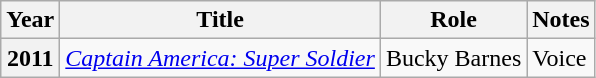<table class="wikitable plainrowheaders">
<tr>
<th scope="col">Year</th>
<th scope="col">Title</th>
<th scope="col">Role</th>
<th scope="col" class="unsortable">Notes</th>
</tr>
<tr>
<th scope="row">2011</th>
<td><em><a href='#'>Captain America: Super Soldier</a></em></td>
<td>Bucky Barnes</td>
<td>Voice</td>
</tr>
</table>
